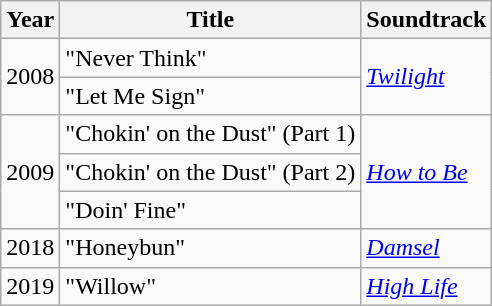<table class="wikitable sortable">
<tr>
<th>Year</th>
<th>Title</th>
<th>Soundtrack</th>
</tr>
<tr>
<td rowspan=2>2008</td>
<td>"Never Think"</td>
<td rowspan=2><em><a href='#'>Twilight</a></em></td>
</tr>
<tr>
<td>"Let Me Sign"</td>
</tr>
<tr>
<td rowspan=3>2009</td>
<td>"Chokin' on the Dust" (Part 1)</td>
<td rowspan=3><em><a href='#'>How to Be</a></em></td>
</tr>
<tr>
<td>"Chokin' on the Dust" (Part 2)</td>
</tr>
<tr>
<td>"Doin' Fine"</td>
</tr>
<tr>
<td>2018</td>
<td>"Honeybun"</td>
<td><em><a href='#'>Damsel</a></em></td>
</tr>
<tr>
<td>2019</td>
<td>"Willow" </td>
<td><em><a href='#'>High Life</a></em></td>
</tr>
</table>
